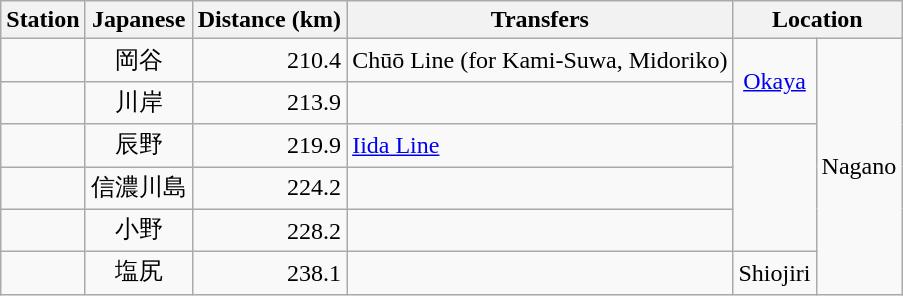<table class="wikitable">
<tr style="text-align: center;">
<th>Station</th>
<th>Japanese</th>
<th>Distance (km)</th>
<th>Transfers</th>
<th colspan="2">Location</th>
</tr>
<tr style="text-align: center;">
<td style="text-align: left; "></td>
<td>岡谷</td>
<td style="text-align: right; ">210.4</td>
<td style="text-align: left; ">Chūō Line (for Kami-Suwa, Midoriko)</td>
<td rowspan="2"><a href='#'>Okaya</a></td>
<td rowspan="6" align="center">Nagano</td>
</tr>
<tr style="text-align: center;">
<td style="text-align: left; "></td>
<td>川岸</td>
<td style="text-align: right; ">213.9</td>
<td> </td>
</tr>
<tr style="text-align: center;">
<td style="text-align: left; "></td>
<td>辰野</td>
<td style="text-align: right; ">219.9</td>
<td style="text-align: left; "><a href='#'>Iida Line</a></td>
<td rowspan="3"></td>
</tr>
<tr style="text-align: center;">
<td style="text-align: left; "></td>
<td>信濃川島</td>
<td style="text-align: right; ">224.2</td>
<td> </td>
</tr>
<tr style="text-align: center;">
<td style="text-align: left; "></td>
<td>小野</td>
<td style="text-align: right; ">228.2</td>
<td> </td>
</tr>
<tr style="text-align: center;">
<td style="text-align: left; "></td>
<td>塩尻</td>
<td style="text-align: right; ">238.1</td>
<td style="text-align: left; "></td>
<td>Shiojiri</td>
</tr>
</table>
